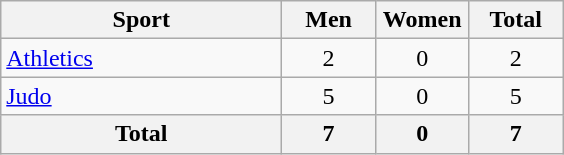<table class="wikitable sortable" style="text-align:center;">
<tr>
<th width=180>Sport</th>
<th width=55>Men</th>
<th width=55>Women</th>
<th width=55>Total</th>
</tr>
<tr>
<td align=left><a href='#'>Athletics</a></td>
<td>2</td>
<td>0</td>
<td>2</td>
</tr>
<tr>
<td align=left><a href='#'>Judo</a></td>
<td>5</td>
<td>0</td>
<td>5</td>
</tr>
<tr>
<th>Total</th>
<th>7</th>
<th>0</th>
<th>7</th>
</tr>
</table>
